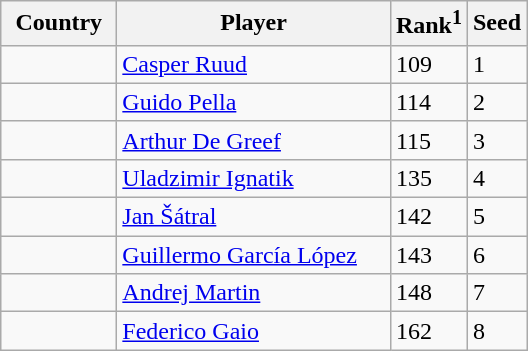<table class="sortable wikitable">
<tr>
<th width="70">Country</th>
<th width="175">Player</th>
<th>Rank<sup>1</sup></th>
<th>Seed</th>
</tr>
<tr>
<td></td>
<td><a href='#'>Casper Ruud</a></td>
<td>109</td>
<td>1</td>
</tr>
<tr>
<td></td>
<td><a href='#'>Guido Pella</a></td>
<td>114</td>
<td>2</td>
</tr>
<tr>
<td></td>
<td><a href='#'>Arthur De Greef</a></td>
<td>115</td>
<td>3</td>
</tr>
<tr>
<td></td>
<td><a href='#'>Uladzimir Ignatik</a></td>
<td>135</td>
<td>4</td>
</tr>
<tr>
<td></td>
<td><a href='#'>Jan Šátral</a></td>
<td>142</td>
<td>5</td>
</tr>
<tr>
<td></td>
<td><a href='#'>Guillermo García López</a></td>
<td>143</td>
<td>6</td>
</tr>
<tr>
<td></td>
<td><a href='#'>Andrej Martin</a></td>
<td>148</td>
<td>7</td>
</tr>
<tr>
<td></td>
<td><a href='#'>Federico Gaio</a></td>
<td>162</td>
<td>8</td>
</tr>
</table>
